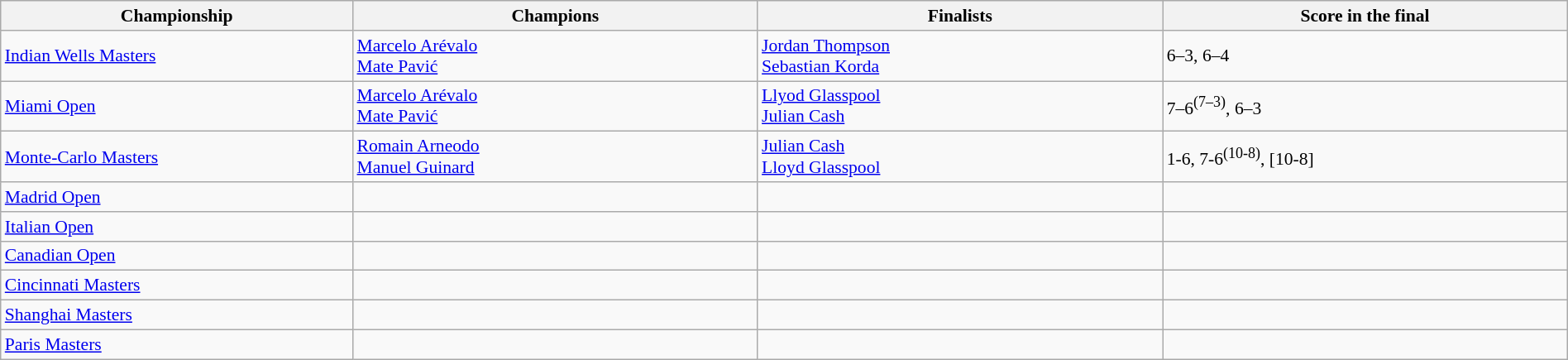<table class="wikitable" style="font-size:90%;" width="100%">
<tr>
<th style="width: 20%;">Championship</th>
<th style="width: 23%;">Champions</th>
<th style="width: 23%;">Finalists</th>
<th style="width: 23%;">Score in the final</th>
</tr>
<tr>
<td><a href='#'>Indian Wells Masters</a></td>
<td> <a href='#'>Marcelo Arévalo</a><br> <a href='#'>Mate Pavić</a></td>
<td> <a href='#'>Jordan Thompson</a><br> <a href='#'>Sebastian Korda</a></td>
<td>6–3, 6–4</td>
</tr>
<tr>
<td><a href='#'>Miami Open</a></td>
<td> <a href='#'>Marcelo Arévalo</a><br> <a href='#'>Mate Pavić</a></td>
<td> <a href='#'>Llyod Glasspool</a><br> <a href='#'>Julian Cash</a></td>
<td>7–6<sup>(7–3)</sup>, 6–3</td>
</tr>
<tr>
<td><a href='#'>Monte-Carlo Masters</a></td>
<td> <a href='#'>Romain Arneodo</a><br> <a href='#'>Manuel Guinard</a></td>
<td> <a href='#'>Julian Cash</a><br> <a href='#'>Lloyd Glasspool</a></td>
<td>1-6, 7-6<sup>(10-8)</sup>, [10-8]</td>
</tr>
<tr>
<td><a href='#'>Madrid Open</a></td>
<td></td>
<td></td>
<td></td>
</tr>
<tr>
<td><a href='#'>Italian Open</a></td>
<td></td>
<td></td>
<td></td>
</tr>
<tr>
<td><a href='#'>Canadian Open</a></td>
<td></td>
<td></td>
<td></td>
</tr>
<tr>
<td><a href='#'>Cincinnati Masters</a></td>
<td></td>
<td></td>
<td></td>
</tr>
<tr>
<td><a href='#'>Shanghai Masters</a></td>
<td></td>
<td></td>
<td></td>
</tr>
<tr>
<td><a href='#'>Paris Masters</a></td>
<td></td>
<td></td>
<td></td>
</tr>
</table>
